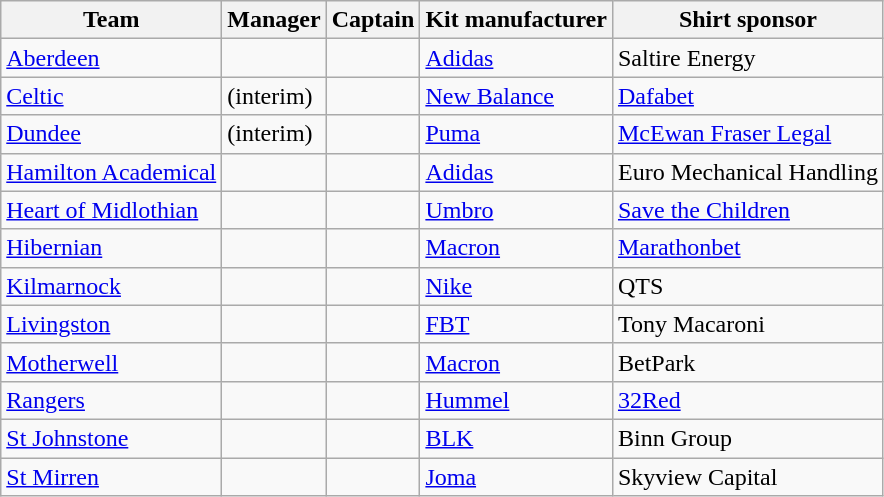<table class="wikitable sortable">
<tr>
<th>Team</th>
<th>Manager</th>
<th>Captain</th>
<th>Kit manufacturer</th>
<th>Shirt sponsor</th>
</tr>
<tr>
<td><a href='#'>Aberdeen</a></td>
<td> </td>
<td> </td>
<td><a href='#'>Adidas</a></td>
<td>Saltire Energy</td>
</tr>
<tr>
<td><a href='#'>Celtic</a></td>
<td>  (interim)</td>
<td> </td>
<td><a href='#'>New Balance</a></td>
<td><a href='#'>Dafabet</a></td>
</tr>
<tr>
<td><a href='#'>Dundee</a></td>
<td>  (interim)</td>
<td> </td>
<td><a href='#'>Puma</a></td>
<td><a href='#'>McEwan Fraser Legal</a></td>
</tr>
<tr>
<td><a href='#'>Hamilton Academical</a></td>
<td> </td>
<td> </td>
<td><a href='#'>Adidas</a></td>
<td>Euro Mechanical Handling</td>
</tr>
<tr>
<td><a href='#'>Heart of Midlothian</a></td>
<td> </td>
<td> </td>
<td><a href='#'>Umbro</a></td>
<td><a href='#'>Save the Children</a></td>
</tr>
<tr>
<td><a href='#'>Hibernian</a></td>
<td> </td>
<td> </td>
<td><a href='#'>Macron</a></td>
<td><a href='#'>Marathonbet</a></td>
</tr>
<tr>
<td><a href='#'>Kilmarnock</a></td>
<td> </td>
<td> </td>
<td><a href='#'>Nike</a></td>
<td>QTS</td>
</tr>
<tr>
<td><a href='#'>Livingston</a></td>
<td> </td>
<td> </td>
<td><a href='#'>FBT</a></td>
<td>Tony Macaroni</td>
</tr>
<tr>
<td><a href='#'>Motherwell</a></td>
<td> </td>
<td> </td>
<td><a href='#'>Macron</a></td>
<td>BetPark</td>
</tr>
<tr>
<td><a href='#'>Rangers</a></td>
<td> </td>
<td> </td>
<td><a href='#'>Hummel</a></td>
<td><a href='#'>32Red</a></td>
</tr>
<tr>
<td><a href='#'>St Johnstone</a></td>
<td> </td>
<td> </td>
<td><a href='#'>BLK</a></td>
<td>Binn Group</td>
</tr>
<tr>
<td><a href='#'>St Mirren</a></td>
<td> </td>
<td> </td>
<td><a href='#'>Joma</a></td>
<td>Skyview Capital</td>
</tr>
</table>
